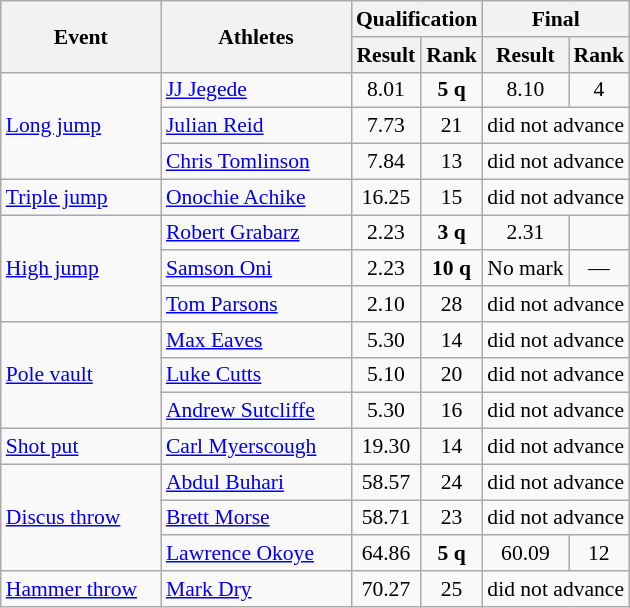<table class="wikitable" border="1" style="font-size:90%">
<tr>
<th rowspan="2" width=100>Event</th>
<th rowspan="2" width=120>Athletes</th>
<th colspan="2">Qualification</th>
<th colspan="2">Final</th>
</tr>
<tr>
<th>Result</th>
<th>Rank</th>
<th>Result</th>
<th>Rank</th>
</tr>
<tr>
<td rowspan=3><a href='#'>Long jump</a></td>
<td><a href='#'>JJ Jegede</a></td>
<td align=center>8.01</td>
<td align=center><strong>5 q</strong></td>
<td align=center>8.10</td>
<td align=center>4</td>
</tr>
<tr>
<td><a href='#'>Julian Reid</a></td>
<td align=center>7.73</td>
<td align=center>21</td>
<td align=center colspan="2">did not advance</td>
</tr>
<tr>
<td><a href='#'>Chris Tomlinson</a></td>
<td align=center>7.84</td>
<td align=center>13</td>
<td align=center colspan="2">did not advance</td>
</tr>
<tr>
<td><a href='#'>Triple jump</a></td>
<td><a href='#'>Onochie Achike</a></td>
<td align=center>16.25</td>
<td align=center>15</td>
<td align=center colspan="2">did not advance</td>
</tr>
<tr>
<td rowspan=3><a href='#'>High jump</a></td>
<td><a href='#'>Robert Grabarz</a></td>
<td align=center>2.23</td>
<td align=center><strong>3 q</strong></td>
<td align=center>2.31</td>
<td align=center></td>
</tr>
<tr>
<td><a href='#'>Samson Oni</a></td>
<td align=center>2.23</td>
<td align=center><strong>10 q</strong></td>
<td align=center>No mark</td>
<td align=center>—</td>
</tr>
<tr>
<td><a href='#'>Tom Parsons</a></td>
<td align=center>2.10</td>
<td align=center>28</td>
<td align=center colspan="2">did not advance</td>
</tr>
<tr>
<td rowspan=3><a href='#'>Pole vault</a></td>
<td><a href='#'>Max Eaves</a></td>
<td align=center>5.30</td>
<td align=center>14</td>
<td align=center colspan="2">did not advance</td>
</tr>
<tr>
<td><a href='#'>Luke Cutts</a></td>
<td align=center>5.10</td>
<td align=center>20</td>
<td align=center colspan="2">did not advance</td>
</tr>
<tr>
<td><a href='#'>Andrew Sutcliffe</a></td>
<td align=center>5.30</td>
<td align=center>16</td>
<td align=center colspan="2">did not advance</td>
</tr>
<tr>
<td><a href='#'>Shot put</a></td>
<td><a href='#'>Carl Myerscough</a></td>
<td align=center>19.30</td>
<td align=center>14</td>
<td align=center colspan="2">did not advance</td>
</tr>
<tr>
<td rowspan=3><a href='#'>Discus throw</a></td>
<td><a href='#'>Abdul Buhari</a></td>
<td align=center>58.57</td>
<td align=center>24</td>
<td align=center colspan="2">did not advance</td>
</tr>
<tr>
<td><a href='#'>Brett Morse</a></td>
<td align=center>58.71</td>
<td align=center>23</td>
<td align=center colspan="2">did not advance</td>
</tr>
<tr>
<td><a href='#'>Lawrence Okoye</a></td>
<td align=center>64.86</td>
<td align=center><strong>5 q</strong></td>
<td align=center>60.09</td>
<td align=center>12</td>
</tr>
<tr>
<td><a href='#'>Hammer throw</a></td>
<td><a href='#'>Mark Dry</a></td>
<td align=center>70.27</td>
<td align=center>25</td>
<td align=center colspan="2">did not advance</td>
</tr>
</table>
